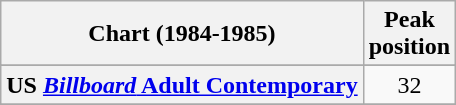<table class="wikitable sortable plainrowheaders" style="text-align:center">
<tr>
<th>Chart (1984-1985)</th>
<th>Peak<br>position</th>
</tr>
<tr>
</tr>
<tr>
<th scope="row">US <a href='#'><em>Billboard</em> Adult Contemporary</a></th>
<td>32</td>
</tr>
<tr>
</tr>
</table>
